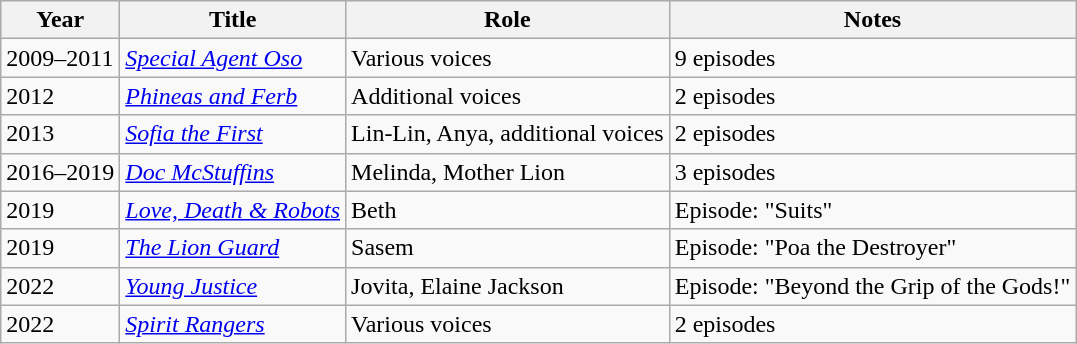<table class="wikitable sortable">
<tr>
<th>Year</th>
<th>Title</th>
<th>Role</th>
<th>Notes</th>
</tr>
<tr>
<td>2009–2011</td>
<td><em><a href='#'>Special Agent Oso</a></em></td>
<td>Various voices</td>
<td>9 episodes</td>
</tr>
<tr>
<td>2012</td>
<td><em><a href='#'>Phineas and Ferb</a></em></td>
<td>Additional voices</td>
<td>2 episodes</td>
</tr>
<tr>
<td>2013</td>
<td><em><a href='#'>Sofia the First</a></em></td>
<td>Lin-Lin, Anya, additional voices</td>
<td>2 episodes</td>
</tr>
<tr>
<td>2016–2019</td>
<td><em><a href='#'>Doc McStuffins</a></em></td>
<td>Melinda, Mother Lion</td>
<td>3 episodes</td>
</tr>
<tr>
<td>2019</td>
<td><em><a href='#'>Love, Death & Robots</a></em></td>
<td>Beth</td>
<td>Episode: "Suits"</td>
</tr>
<tr>
<td>2019</td>
<td><em><a href='#'>The Lion Guard</a></em></td>
<td>Sasem</td>
<td>Episode: "Poa the Destroyer"</td>
</tr>
<tr>
<td>2022</td>
<td><em><a href='#'>Young Justice</a></em></td>
<td>Jovita, Elaine Jackson</td>
<td>Episode: "Beyond the Grip of the Gods!"</td>
</tr>
<tr>
<td>2022</td>
<td><em><a href='#'>Spirit Rangers</a></em></td>
<td>Various voices</td>
<td>2 episodes</td>
</tr>
</table>
